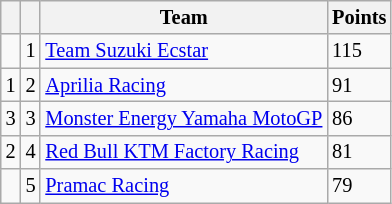<table class="wikitable" style="font-size: 85%;">
<tr>
<th></th>
<th></th>
<th>Team</th>
<th>Points</th>
</tr>
<tr>
<td></td>
<td align=center>1</td>
<td> <a href='#'>Team Suzuki Ecstar</a></td>
<td align=left>115</td>
</tr>
<tr>
<td> 1</td>
<td align=center>2</td>
<td> <a href='#'>Aprilia Racing</a></td>
<td align=left>91</td>
</tr>
<tr>
<td> 3</td>
<td align=center>3</td>
<td> <a href='#'>Monster Energy Yamaha MotoGP</a></td>
<td align=left>86</td>
</tr>
<tr>
<td> 2</td>
<td align=center>4</td>
<td> <a href='#'>Red Bull KTM Factory Racing</a></td>
<td align=left>81</td>
</tr>
<tr>
<td></td>
<td align=center>5</td>
<td> <a href='#'>Pramac Racing</a></td>
<td align=left>79</td>
</tr>
</table>
